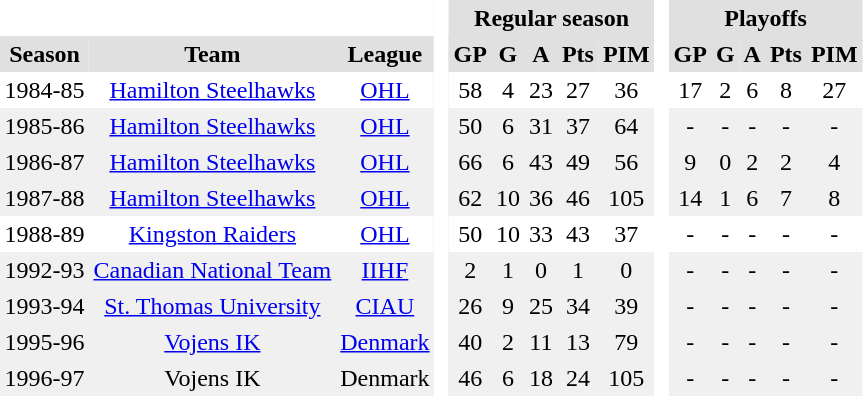<table BORDER="0" CELLPADDING="3" CELLSPACING="0" ID="Table3">
<tr style="background:#e0e0e0;">
<th colspan="3" style="background:#fff;"> </th>
<th rowspan="99" style="background:#fff;"> </th>
<th colspan="5">Regular season</th>
<th rowspan="99" style="background:#fff;"> </th>
<th colspan="5">Playoffs</th>
</tr>
<tr style="background:#e0e0e0;">
<th>Season</th>
<th>Team</th>
<th>League</th>
<th>GP</th>
<th>G</th>
<th>A</th>
<th>Pts</th>
<th>PIM</th>
<th>GP</th>
<th>G</th>
<th>A</th>
<th>Pts</th>
<th>PIM</th>
</tr>
<tr style="text-align:center;">
<td>1984-85</td>
<td><a href='#'>Hamilton Steelhawks</a></td>
<td><a href='#'>OHL</a></td>
<td>58</td>
<td>4</td>
<td>23</td>
<td>27</td>
<td>36</td>
<td>17</td>
<td>2</td>
<td>6</td>
<td>8</td>
<td>27</td>
</tr>
<tr style="text-align:center; background:#f0f0f0;">
<td>1985-86</td>
<td><a href='#'>Hamilton Steelhawks</a></td>
<td><a href='#'>OHL</a></td>
<td>50</td>
<td>6</td>
<td>31</td>
<td>37</td>
<td>64</td>
<td>-</td>
<td>-</td>
<td>-</td>
<td>-</td>
<td>-</td>
</tr>
<tr style="text-align:center; background:#f0f0f0;">
<td>1986-87</td>
<td><a href='#'>Hamilton Steelhawks</a></td>
<td><a href='#'>OHL</a></td>
<td>66</td>
<td>6</td>
<td>43</td>
<td>49</td>
<td>56</td>
<td>9</td>
<td>0</td>
<td>2</td>
<td>2</td>
<td>4</td>
</tr>
<tr style="text-align:center; background:#f0f0f0;">
<td>1987-88</td>
<td><a href='#'>Hamilton Steelhawks</a></td>
<td><a href='#'>OHL</a></td>
<td>62</td>
<td>10</td>
<td>36</td>
<td>46</td>
<td>105</td>
<td>14</td>
<td>1</td>
<td>6</td>
<td>7</td>
<td>8</td>
</tr>
<tr style="text-align:center;">
<td>1988-89</td>
<td><a href='#'>Kingston Raiders</a></td>
<td><a href='#'>OHL</a></td>
<td>50</td>
<td>10</td>
<td>33</td>
<td>43</td>
<td>37</td>
<td>-</td>
<td>-</td>
<td>-</td>
<td>-</td>
<td>-</td>
</tr>
<tr style="text-align:center; background:#f0f0f0;">
<td>1992-93</td>
<td><a href='#'>Canadian National Team</a></td>
<td><a href='#'>IIHF</a></td>
<td>2</td>
<td>1</td>
<td>0</td>
<td>1</td>
<td>0</td>
<td>-</td>
<td>-</td>
<td>-</td>
<td>-</td>
<td>-</td>
</tr>
<tr style="text-align:center; background:#f0f0f0;">
<td>1993-94</td>
<td><a href='#'>St. Thomas University</a></td>
<td><a href='#'>CIAU</a></td>
<td>26</td>
<td>9</td>
<td>25</td>
<td>34</td>
<td>39</td>
<td>-</td>
<td>-</td>
<td>-</td>
<td>-</td>
<td>-</td>
</tr>
<tr style="text-align:center; background:#f0f0f0;">
<td>1995-96</td>
<td><a href='#'>Vojens IK</a></td>
<td><a href='#'>Denmark</a></td>
<td>40</td>
<td>2</td>
<td>11</td>
<td>13</td>
<td>79</td>
<td>-</td>
<td>-</td>
<td>-</td>
<td>-</td>
<td>-</td>
</tr>
<tr style="text-align:center; background:#f0f0f0;">
<td>1996-97</td>
<td>Vojens IK</td>
<td>Denmark</td>
<td>46</td>
<td>6</td>
<td>18</td>
<td>24</td>
<td>105</td>
<td>-</td>
<td>-</td>
<td>-</td>
<td>-</td>
<td>-</td>
</tr>
</table>
